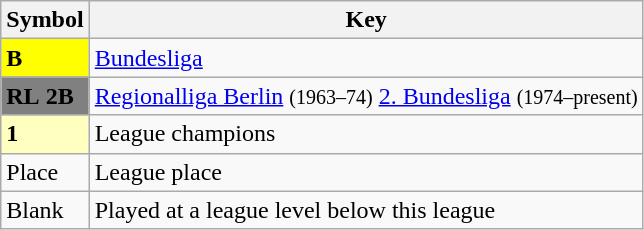<table class="wikitable" align="center">
<tr>
<th>Symbol</th>
<th>Key</th>
</tr>
<tr>
<td style="background:#FFFF00"><strong>B</strong></td>
<td><a href='#'>Bundesliga</a> </td>
</tr>
<tr>
<td style="background:#808080"><strong>RL</strong>  <strong>2B</strong></td>
<td><a href='#'>Regionalliga Berlin</a> <small>(1963–74)</small>  <a href='#'>2. Bundesliga</a> <small>(1974–present)</small></td>
</tr>
<tr>
<td style="background:#ffffbf"><strong>1</strong></td>
<td>League champions</td>
</tr>
<tr>
<td>Place</td>
<td>League place</td>
</tr>
<tr>
<td>Blank</td>
<td>Played at a league level below this league</td>
</tr>
</table>
